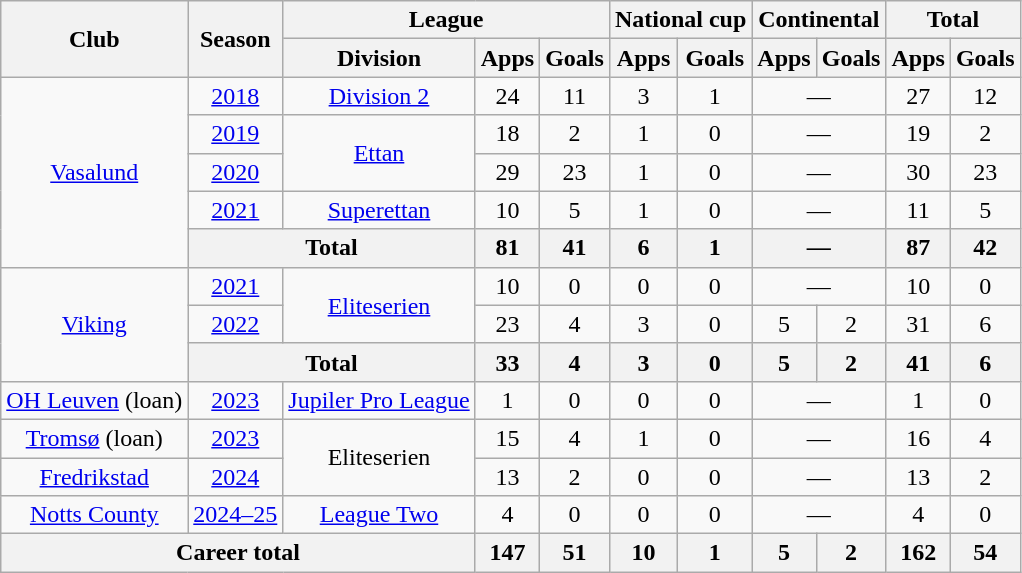<table class="wikitable" style="text-align: center;">
<tr>
<th rowspan="2">Club</th>
<th rowspan="2">Season</th>
<th colspan="3">League</th>
<th colspan="2">National cup</th>
<th colspan="2">Continental</th>
<th colspan="2">Total</th>
</tr>
<tr>
<th>Division</th>
<th>Apps</th>
<th>Goals</th>
<th>Apps</th>
<th>Goals</th>
<th>Apps</th>
<th>Goals</th>
<th>Apps</th>
<th>Goals</th>
</tr>
<tr>
<td rowspan="5"><a href='#'>Vasalund</a></td>
<td><a href='#'>2018</a></td>
<td><a href='#'>Division 2</a></td>
<td>24</td>
<td>11</td>
<td>3</td>
<td>1</td>
<td colspan="2">—</td>
<td>27</td>
<td>12</td>
</tr>
<tr>
<td><a href='#'>2019</a></td>
<td rowspan="2"><a href='#'>Ettan</a></td>
<td>18</td>
<td>2</td>
<td>1</td>
<td>0</td>
<td colspan="2">—</td>
<td>19</td>
<td>2</td>
</tr>
<tr>
<td><a href='#'>2020</a></td>
<td>29</td>
<td>23</td>
<td>1</td>
<td>0</td>
<td colspan="2">—</td>
<td>30</td>
<td>23</td>
</tr>
<tr>
<td><a href='#'>2021</a></td>
<td><a href='#'>Superettan</a></td>
<td>10</td>
<td>5</td>
<td>1</td>
<td>0</td>
<td colspan="2">—</td>
<td>11</td>
<td>5</td>
</tr>
<tr>
<th colspan="2">Total</th>
<th>81</th>
<th>41</th>
<th>6</th>
<th>1</th>
<th colspan="2">—</th>
<th>87</th>
<th>42</th>
</tr>
<tr>
<td rowspan="3"><a href='#'>Viking</a></td>
<td><a href='#'>2021</a></td>
<td rowspan="2"><a href='#'>Eliteserien</a></td>
<td>10</td>
<td>0</td>
<td>0</td>
<td>0</td>
<td colspan="2">—</td>
<td>10</td>
<td>0</td>
</tr>
<tr>
<td><a href='#'>2022</a></td>
<td>23</td>
<td>4</td>
<td>3</td>
<td>0</td>
<td>5</td>
<td>2</td>
<td>31</td>
<td>6</td>
</tr>
<tr>
<th colspan="2">Total</th>
<th>33</th>
<th>4</th>
<th>3</th>
<th>0</th>
<th>5</th>
<th>2</th>
<th>41</th>
<th>6</th>
</tr>
<tr>
<td><a href='#'>OH Leuven</a> (loan)</td>
<td><a href='#'>2023</a></td>
<td><a href='#'>Jupiler Pro League</a></td>
<td>1</td>
<td>0</td>
<td>0</td>
<td>0</td>
<td colspan="2">—</td>
<td>1</td>
<td>0</td>
</tr>
<tr>
<td><a href='#'>Tromsø</a> (loan)</td>
<td><a href='#'>2023</a></td>
<td rowspan="2">Eliteserien</td>
<td>15</td>
<td>4</td>
<td>1</td>
<td>0</td>
<td colspan="2">—</td>
<td>16</td>
<td>4</td>
</tr>
<tr>
<td><a href='#'>Fredrikstad</a></td>
<td><a href='#'>2024</a></td>
<td>13</td>
<td>2</td>
<td>0</td>
<td>0</td>
<td colspan="2">—</td>
<td>13</td>
<td>2</td>
</tr>
<tr>
<td><a href='#'>Notts County</a></td>
<td><a href='#'>2024–25</a></td>
<td><a href='#'>League Two</a></td>
<td>4</td>
<td>0</td>
<td>0</td>
<td>0</td>
<td colspan="2">—</td>
<td>4</td>
<td>0</td>
</tr>
<tr>
<th colspan="3">Career total</th>
<th>147</th>
<th>51</th>
<th>10</th>
<th>1</th>
<th>5</th>
<th>2</th>
<th>162</th>
<th>54</th>
</tr>
</table>
